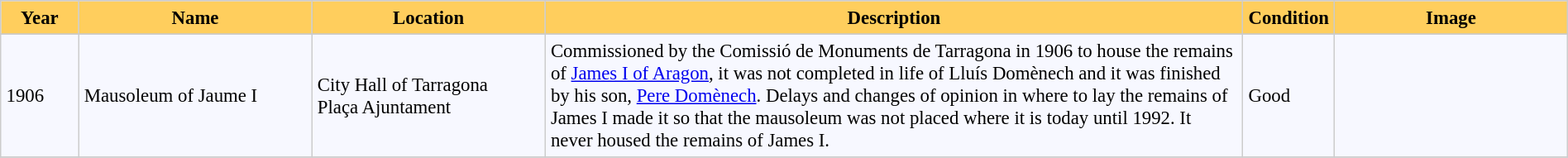<table bgcolor="#f7f8ff" cellpadding="4" cellspacing="0" border="1" style="font-size: 95%; border: #cccccc solid 1px; border-collapse: collapse;">
<tr>
<th width="5%" style="background:#ffce5d;">Year</th>
<th width="15%" style="background:#ffce5d;">Name</th>
<th width="15%" style="background:#ffce5d;">Location</th>
<th width="45%" style="background:#ffce5d;">Description</th>
<th width="5%" style="background:#ffce5d;">Condition</th>
<th width="15%" style="background:#ffce5d;">Image</th>
</tr>
<tr ---->
</tr>
<tr>
<td>1906</td>
<td>Mausoleum of Jaume I</td>
<td>City Hall of Tarragona<br>Plaça Ajuntament</td>
<td>Commissioned by the Comissió de Monuments de Tarragona in 1906 to house the remains of <a href='#'>James I of Aragon</a>, it was not completed in life of Lluís Domènech and it was finished by his son, <a href='#'>Pere Domènech</a>. Delays and changes of opinion in where to lay the remains of James I made it so that the mausoleum was not placed where it is today until 1992. It never housed the remains of James I.</td>
<td>Good</td>
<td></td>
</tr>
<tr>
</tr>
</table>
